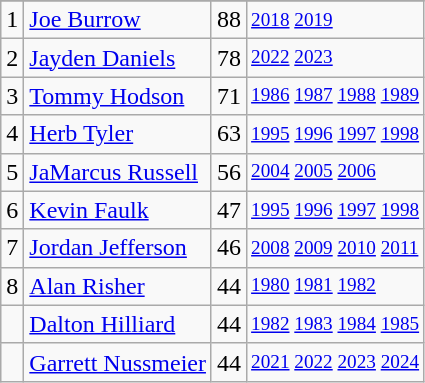<table class="wikitable">
<tr>
</tr>
<tr>
<td>1</td>
<td><a href='#'>Joe Burrow</a></td>
<td><abbr>88</abbr></td>
<td style="font-size:80%;"><a href='#'>2018</a> <a href='#'>2019</a></td>
</tr>
<tr>
<td>2</td>
<td><a href='#'>Jayden Daniels</a></td>
<td><abbr>78</abbr></td>
<td style="font-size:80%;"><a href='#'>2022</a> <a href='#'>2023</a></td>
</tr>
<tr>
<td>3</td>
<td><a href='#'>Tommy Hodson</a></td>
<td><abbr>71</abbr></td>
<td style="font-size:80%;"><a href='#'>1986</a> <a href='#'>1987</a> <a href='#'>1988</a> <a href='#'>1989</a></td>
</tr>
<tr>
<td>4</td>
<td><a href='#'>Herb Tyler</a></td>
<td><abbr>63</abbr></td>
<td style="font-size:80%;"><a href='#'>1995</a> <a href='#'>1996</a> <a href='#'>1997</a> <a href='#'>1998</a></td>
</tr>
<tr>
<td>5</td>
<td><a href='#'>JaMarcus Russell</a></td>
<td><abbr>56</abbr></td>
<td style="font-size:80%;"><a href='#'>2004</a> <a href='#'>2005</a> <a href='#'>2006</a></td>
</tr>
<tr>
<td>6</td>
<td><a href='#'>Kevin Faulk</a></td>
<td><abbr>47</abbr></td>
<td style="font-size:80%;"><a href='#'>1995</a> <a href='#'>1996</a> <a href='#'>1997</a> <a href='#'>1998</a></td>
</tr>
<tr>
<td>7</td>
<td><a href='#'>Jordan Jefferson</a></td>
<td><abbr>46</abbr></td>
<td style="font-size:80%;"><a href='#'>2008</a> <a href='#'>2009</a> <a href='#'>2010</a> <a href='#'>2011</a></td>
</tr>
<tr>
<td>8</td>
<td><a href='#'>Alan Risher</a></td>
<td><abbr>44</abbr></td>
<td style="font-size:80%;"><a href='#'>1980</a> <a href='#'>1981</a> <a href='#'>1982</a></td>
</tr>
<tr>
<td></td>
<td><a href='#'>Dalton Hilliard</a></td>
<td><abbr>44</abbr></td>
<td style="font-size:80%;"><a href='#'>1982</a> <a href='#'>1983</a> <a href='#'>1984</a> <a href='#'>1985</a></td>
</tr>
<tr>
<td></td>
<td><a href='#'>Garrett Nussmeier</a></td>
<td><abbr>44</abbr></td>
<td style="font-size:80%;"><a href='#'>2021</a> <a href='#'>2022</a> <a href='#'>2023</a> <a href='#'>2024</a></td>
</tr>
</table>
